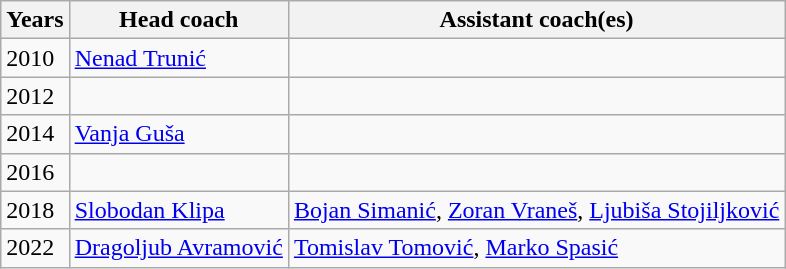<table class="wikitable">
<tr>
<th>Years</th>
<th>Head coach</th>
<th>Assistant coach(es)</th>
</tr>
<tr>
<td>2010</td>
<td><a href='#'>Nenad Trunić</a></td>
<td></td>
</tr>
<tr>
<td>2012</td>
<td></td>
<td></td>
</tr>
<tr>
<td>2014</td>
<td><a href='#'>Vanja Guša</a></td>
<td></td>
</tr>
<tr>
<td>2016</td>
<td></td>
<td></td>
</tr>
<tr>
<td>2018</td>
<td><a href='#'>Slobodan Klipa</a></td>
<td><a href='#'>Bojan Simanić</a>, <a href='#'>Zoran Vraneš</a>, <a href='#'>Ljubiša Stojiljković</a></td>
</tr>
<tr>
<td>2022</td>
<td><a href='#'>Dragoljub Avramović</a></td>
<td><a href='#'>Tomislav Tomović</a>, <a href='#'>Marko Spasić</a></td>
</tr>
</table>
